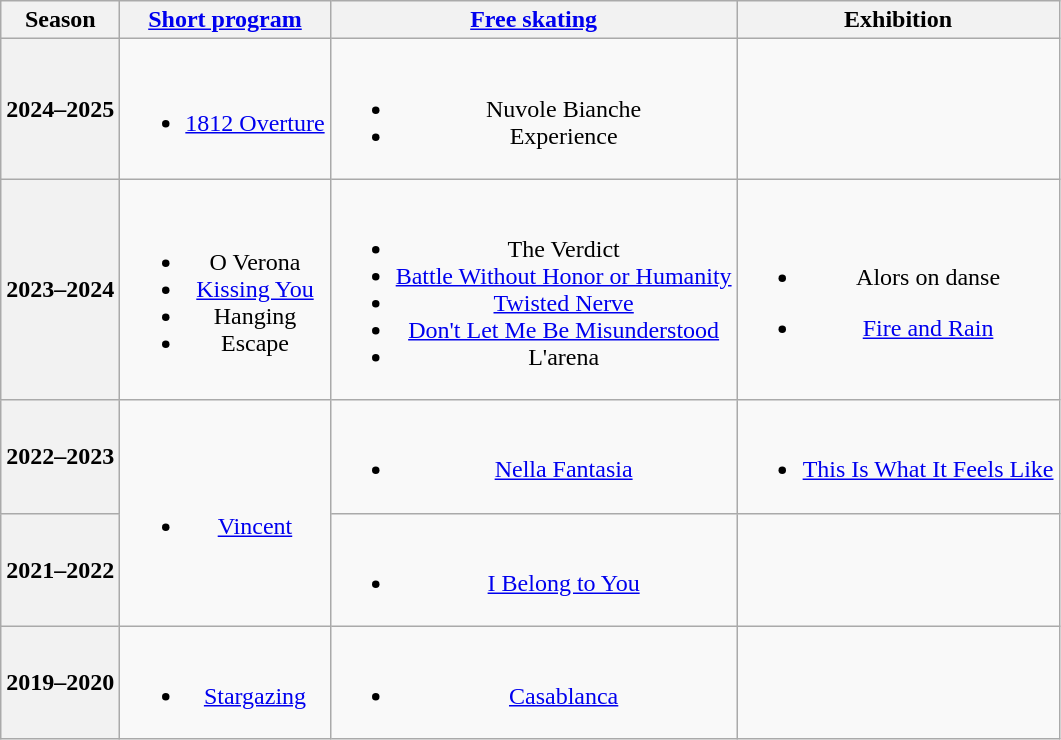<table class=wikitable style=text-align:center>
<tr>
<th>Season</th>
<th><a href='#'>Short program</a></th>
<th><a href='#'>Free skating</a></th>
<th>Exhibition</th>
</tr>
<tr>
<th>2024–2025 <br> </th>
<td><br><ul><li><a href='#'>1812 Overture</a> <br> </li></ul></td>
<td><br><ul><li>Nuvole Bianche <br> </li><li>Experience <br> </li></ul></td>
<td></td>
</tr>
<tr>
<th>2023–2024 <br> </th>
<td><br><ul><li>O Verona</li><li><a href='#'>Kissing You</a> <br> </li><li>Hanging</li><li>Escape <br> </li></ul></td>
<td><br><ul><li>The Verdict <br> </li><li><a href='#'>Battle Without Honor or Humanity</a> <br> </li><li><a href='#'>Twisted Nerve</a> <br> </li><li><a href='#'>Don't Let Me Be Misunderstood</a> <br> </li><li>L'arena <br> </li></ul></td>
<td><br><ul><li>Alors on danse <br> </li></ul><ul><li><a href='#'>Fire and Rain</a> <br> </li></ul></td>
</tr>
<tr>
<th>2022–2023 <br> </th>
<td rowspan="2"><br><ul><li><a href='#'>Vincent</a> <br> </li></ul></td>
<td><br><ul><li><a href='#'>Nella Fantasia</a> <br> </li></ul></td>
<td><br><ul><li><a href='#'>This Is What It Feels Like</a> <br></li></ul></td>
</tr>
<tr>
<th>2021–2022 <br> </th>
<td><br><ul><li><a href='#'>I Belong to You</a> <br> </li></ul></td>
<td></td>
</tr>
<tr>
<th>2019–2020 <br> </th>
<td><br><ul><li><a href='#'>Stargazing</a> <br></li></ul></td>
<td><br><ul><li><a href='#'>Casablanca</a> <br> </li></ul></td>
<td></td>
</tr>
</table>
